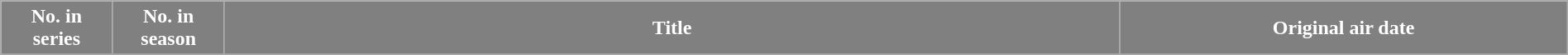<table class="wikitable plainrowheaders" style="width:100%; margin:auto; background:#FFF;">
<tr>
<th style="width:5%; background:grey; color:#fff;">No. in<br>series </th>
<th style="width:5%; background:grey; color:#fff;">No. in<br>season </th>
<th style="width:40%; background:grey; color:#fff;">Title</th>
<th style="width:20%; background:grey; color:#fff;">Original air date</th>
</tr>
<tr>
</tr>
</table>
